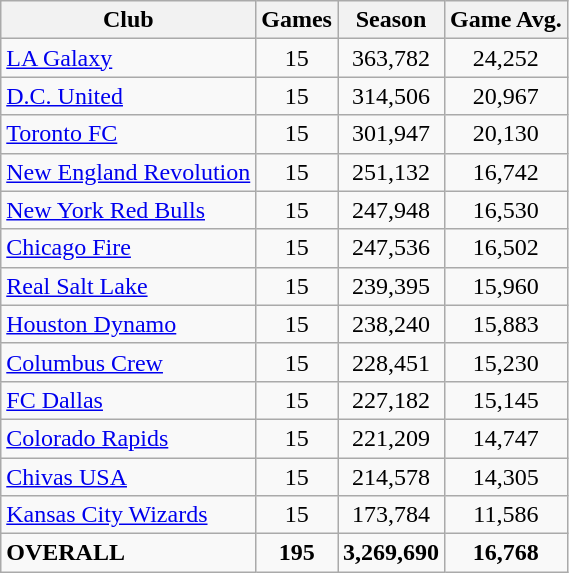<table class="wikitable" style="font-size:100%">
<tr>
<th>Club</th>
<th>Games</th>
<th>Season</th>
<th>Game Avg.</th>
</tr>
<tr>
<td><a href='#'>LA Galaxy</a></td>
<td align=center>15</td>
<td align=center>363,782</td>
<td align=center>24,252</td>
</tr>
<tr>
<td><a href='#'>D.C. United</a></td>
<td align="center">15</td>
<td align="center">314,506</td>
<td align="center">20,967</td>
</tr>
<tr>
<td><a href='#'>Toronto FC</a></td>
<td align=center>15</td>
<td align=center>301,947</td>
<td align=center>20,130</td>
</tr>
<tr>
<td><a href='#'>New England Revolution</a></td>
<td align=center>15</td>
<td align=center>251,132</td>
<td align=center>16,742</td>
</tr>
<tr>
<td><a href='#'>New York Red Bulls</a></td>
<td align="center">15</td>
<td align="center">247,948</td>
<td align="center">16,530</td>
</tr>
<tr>
<td><a href='#'>Chicago Fire</a></td>
<td align=center>15</td>
<td align=center>247,536</td>
<td align=center>16,502</td>
</tr>
<tr>
<td><a href='#'>Real Salt Lake</a></td>
<td align="center">15</td>
<td align="center">239,395</td>
<td align="center">15,960</td>
</tr>
<tr>
<td><a href='#'>Houston Dynamo</a></td>
<td align=center>15</td>
<td align=center>238,240</td>
<td align=center>15,883</td>
</tr>
<tr>
<td><a href='#'>Columbus Crew</a></td>
<td align=center>15</td>
<td align=center>228,451</td>
<td align=center>15,230</td>
</tr>
<tr>
<td><a href='#'>FC Dallas</a></td>
<td align="center">15</td>
<td align="center">227,182</td>
<td align="center">15,145</td>
</tr>
<tr>
<td><a href='#'>Colorado Rapids</a></td>
<td align=center>15</td>
<td align=center>221,209</td>
<td align=center>14,747</td>
</tr>
<tr>
<td><a href='#'>Chivas USA</a></td>
<td align="center">15</td>
<td align="center">214,578</td>
<td align="center">14,305</td>
</tr>
<tr>
<td><a href='#'>Kansas City Wizards</a></td>
<td align="center">15</td>
<td align="center">173,784</td>
<td align="center">11,586</td>
</tr>
<tr>
<td><strong>OVERALL</strong></td>
<td align=center><strong>195</strong></td>
<td align=center><strong>3,269,690</strong></td>
<td align=center><strong>16,768</strong></td>
</tr>
</table>
